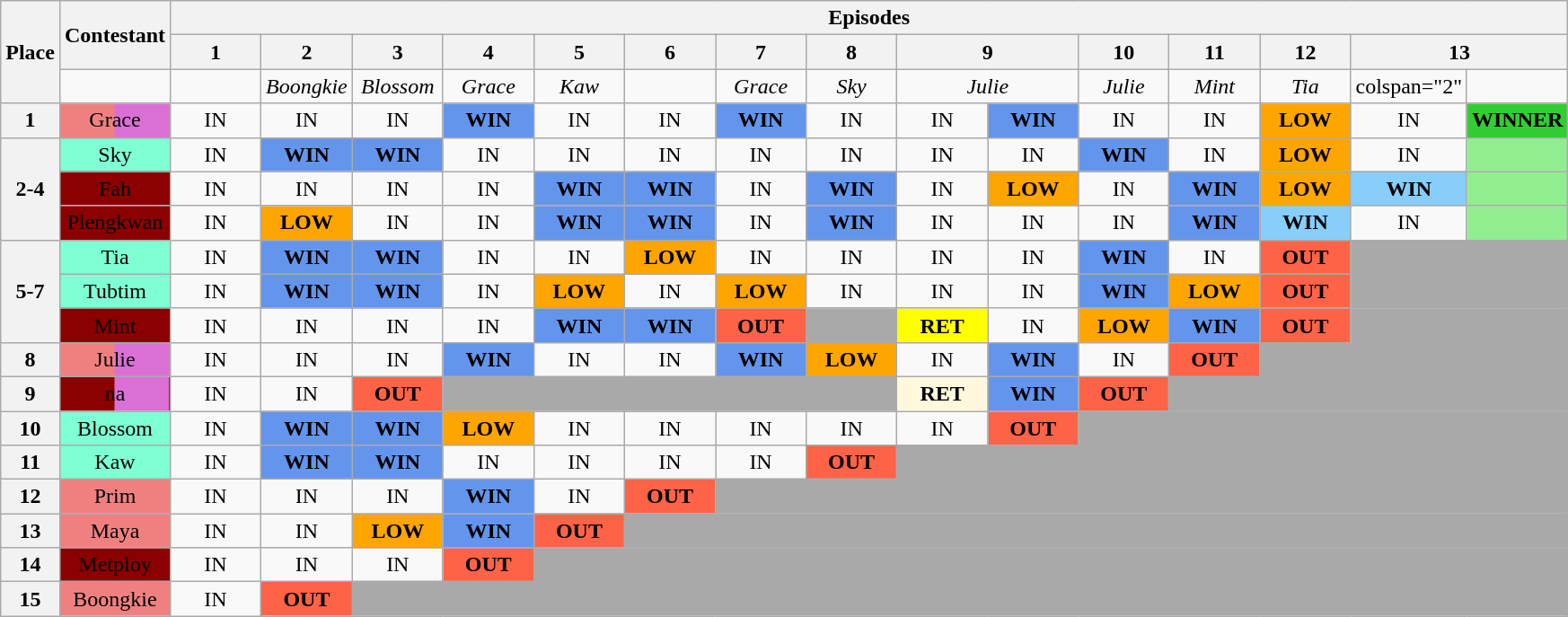<table class="wikitable" style="text-align:center; font-size:100%">
<tr>
<th rowspan=3>Place</th>
<th rowspan=2>Contestant</th>
<th colspan=16>Episodes</th>
</tr>
<tr>
<th style="width:60px;">1</th>
<th style="width:60px;">2</th>
<th style="width:60px;">3</th>
<th style="width:60px;">4</th>
<th style="width:60px;">5</th>
<th style="width:60px;">6</th>
<th style="width:60px;">7</th>
<th style="width:60px;">8</th>
<th style="width:60px;" colspan=2>9</th>
<th style="width:60px;">10</th>
<th style="width:60px;">11</th>
<th style="width:60px;">12</th>
<th colspan="2">13</th>
</tr>
<tr>
<td></td>
<td></td>
<td><em>Boongkie</em></td>
<td><em>Blossom</em></td>
<td><em>Grace</em></td>
<td><em>Kaw</em></td>
<td></td>
<td><em>Grace</em></td>
<td><em>Sky</em></td>
<td colspan="2"><em>Julie</em></td>
<td><em>Julie</em></td>
<td><em>Mint</em></td>
<td><em>Tia</em></td>
<td>colspan="2" </td>
</tr>
<tr>
<th>1</th>
<td style="background:linear-gradient(to right, lightcoral 50%, orchid 50%);">Grace</td>
<td>IN</td>
<td>IN</td>
<td>IN</td>
<td style="background:cornflowerblue;"><strong>WIN</strong></td>
<td>IN</td>
<td>IN</td>
<td style="background:cornflowerblue;"><strong>WIN</strong></td>
<td>IN</td>
<td width="60">IN</td>
<td width="60" style="background:cornflowerblue;"><strong>WIN</strong></td>
<td>IN</td>
<td>IN</td>
<td style="background:orange;"><strong>LOW</strong></td>
<td width="60">IN</td>
<td style="background:limegreen;"><strong>WINNER</strong></td>
</tr>
<tr>
<th rowspan=3>2-4</th>
<td style="background:aquamarine;">Sky</td>
<td>IN</td>
<td style="background:cornflowerblue;"><strong>WIN</strong></td>
<td style="background:cornflowerblue;"><strong>WIN</strong></td>
<td>IN</td>
<td>IN</td>
<td>IN</td>
<td>IN</td>
<td>IN</td>
<td>IN</td>
<td>IN</td>
<td style="background:cornflowerblue;"><strong>WIN</strong></td>
<td>IN</td>
<td style="background:orange;"><strong>LOW</strong></td>
<td>IN</td>
<td style="background:lightgreen;"></td>
</tr>
<tr>
<td style="background:darkred;"><span>Fah</span></td>
<td>IN</td>
<td>IN</td>
<td>IN</td>
<td>IN</td>
<td style="background:cornflowerblue;"><strong>WIN</strong></td>
<td style="background:cornflowerblue;"><strong>WIN</strong></td>
<td>IN</td>
<td style="background:cornflowerblue;"><strong>WIN</strong></td>
<td>IN</td>
<td style="background:orange;"><strong>LOW</strong></td>
<td>IN</td>
<td style="background:cornflowerblue;"><strong>WIN</strong></td>
<td style="background:orange;"><strong>LOW</strong></td>
<td style="background:lightskyblue;"><strong>WIN</strong></td>
<td style="background:lightgreen;"></td>
</tr>
<tr>
<td style="background:darkred;"><span>Plengkwan</span></td>
<td>IN</td>
<td style="background:orange;"><strong>LOW</strong></td>
<td>IN</td>
<td>IN</td>
<td style="background:cornflowerblue;"><strong>WIN</strong></td>
<td style="background:cornflowerblue;"><strong>WIN</strong></td>
<td>IN</td>
<td style="background:cornflowerblue;"><strong>WIN</strong></td>
<td>IN</td>
<td>IN</td>
<td>IN</td>
<td style="background:cornflowerblue;"><strong>WIN</strong></td>
<td style="background:lightskyblue;"><strong>WIN</strong></td>
<td>IN</td>
<td style="background:lightgreen;"></td>
</tr>
<tr>
<th rowspan=3>5-7</th>
<td style="background:aquamarine;">Tia</td>
<td>IN</td>
<td style="background:cornflowerblue;"><strong>WIN</strong></td>
<td style="background:cornflowerblue;"><strong>WIN</strong></td>
<td>IN</td>
<td>IN</td>
<td style="background:orange;"><strong>LOW</strong></td>
<td>IN</td>
<td>IN</td>
<td>IN</td>
<td>IN</td>
<td style="background:cornflowerblue;"><strong>WIN</strong></td>
<td>IN</td>
<td style="background:tomato;"><strong>OUT</strong></td>
<td style="background:darkgrey;" colspan=2></td>
</tr>
<tr>
<td style="background:aquamarine;">Tubtim</td>
<td>IN</td>
<td style="background:cornflowerblue;"><strong>WIN</strong></td>
<td style="background:cornflowerblue;"><strong>WIN</strong></td>
<td>IN</td>
<td style="background:orange;"><strong>LOW</strong></td>
<td>IN</td>
<td style="background:orange;"><strong>LOW</strong></td>
<td>IN</td>
<td>IN</td>
<td>IN</td>
<td style="background:cornflowerblue;"><strong>WIN</strong></td>
<td style="background:orange;"><strong>LOW</strong></td>
<td style="background:tomato;"><strong>OUT</strong></td>
<td style="background:darkgrey;" colspan=2></td>
</tr>
<tr>
<td style="background:darkred;"><span>Mint</span></td>
<td>IN</td>
<td>IN</td>
<td>IN</td>
<td>IN</td>
<td style="background:cornflowerblue;"><strong>WIN</strong></td>
<td style="background:cornflowerblue;"><strong>WIN</strong></td>
<td style="background:tomato;"><strong>OUT</strong></td>
<td style="background:darkgrey;" colspan=1></td>
<td style="background:yellow;"><strong>RET</strong></td>
<td>IN</td>
<td style="background:orange;"><strong>LOW</strong></td>
<td style="background:cornflowerblue;"><strong>WIN</strong></td>
<td style="background:tomato;"><strong>OUT</strong></td>
<td style="background:darkgrey;" colspan=2></td>
</tr>
<tr>
<th>8</th>
<td style="background:linear-gradient(to right, lightcoral 50%, orchid 50%);">Julie</td>
<td>IN</td>
<td>IN</td>
<td>IN</td>
<td style="background:cornflowerblue;"><strong>WIN</strong></td>
<td>IN</td>
<td>IN</td>
<td style="background:cornflowerblue;"><strong>WIN</strong></td>
<td style="background:orange;"><strong>LOW</strong></td>
<td>IN</td>
<td style="background:cornflowerblue;"><strong>WIN</strong></td>
<td>IN</td>
<td style="background:tomato;"><strong>OUT</strong></td>
<td style="background:darkgrey;" colspan=3></td>
</tr>
<tr>
<th>9</th>
<td style="background:linear-gradient(to right, darkred 50%, orchid 50%);">na</td>
<td>IN</td>
<td>IN</td>
<td style="background:tomato;"><strong>OUT</strong></td>
<td style="background:darkgrey;" colspan=5></td>
<td width="30" style="background:cornsilk;"><strong>RET</strong></td>
<td width="30" style="background:cornflowerblue;"><strong>WIN</strong></td>
<td style="background:tomato;"><strong>OUT</strong></td>
<td style="background:darkgrey;" colspan=4></td>
</tr>
<tr>
<th>10</th>
<td style="background:aquamarine;">Blossom</td>
<td>IN</td>
<td style="background:cornflowerblue;"><strong>WIN</strong></td>
<td style="background:cornflowerblue;"><strong>WIN</strong></td>
<td style="background:orange;"><strong>LOW</strong></td>
<td>IN</td>
<td>IN</td>
<td>IN</td>
<td>IN</td>
<td>IN</td>
<td style="background:tomato;"><strong>OUT</strong></td>
<td style="background:darkgrey;" colspan=5></td>
</tr>
<tr>
<th>11</th>
<td style="background:aquamarine;">Kaw</td>
<td>IN</td>
<td style="background:cornflowerblue;"><strong>WIN</strong></td>
<td style="background:cornflowerblue;"><strong>WIN</strong></td>
<td>IN</td>
<td>IN</td>
<td>IN</td>
<td>IN</td>
<td style="background:tomato;"><strong>OUT</strong></td>
<td style="background:darkgrey;" colspan=7></td>
</tr>
<tr>
<th>12</th>
<td style="background:lightcoral;">Prim</td>
<td>IN</td>
<td>IN</td>
<td>IN</td>
<td style="background:cornflowerblue;"><strong>WIN</strong></td>
<td>IN</td>
<td style="background:tomato;"><strong>OUT</strong></td>
<td style="background:darkgrey;" colspan=9></td>
</tr>
<tr>
<th>13</th>
<td style="background:lightcoral;">Maya</td>
<td>IN</td>
<td>IN</td>
<td style="background:orange;"><strong>LOW</strong></td>
<td style="background:cornflowerblue;"><strong>WIN</strong></td>
<td style="background:tomato;"><strong>OUT</strong></td>
<td style="background:darkgrey;" colspan=10></td>
</tr>
<tr>
<th>14</th>
<td style="background:darkred;"><span>Metploy</span></td>
<td>IN</td>
<td>IN</td>
<td>IN</td>
<td style="background:tomato;"><strong>OUT</strong></td>
<td style="background:darkgrey;" colspan=11></td>
</tr>
<tr>
<th>15</th>
<td style="background:lightcoral;">Boongkie</td>
<td>IN</td>
<td style="background:tomato;"><strong>OUT</strong></td>
<td style="background:darkgrey;" colspan=13></td>
</tr>
</table>
